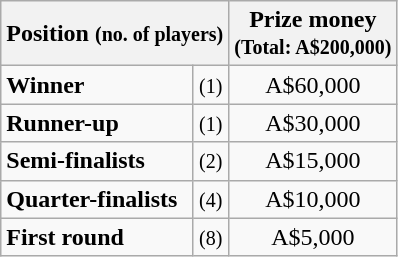<table class="wikitable">
<tr>
<th colspan=2>Position <small>(no. of players)</small></th>
<th>Prize money<br><small>(Total: A$200,000)</small></th>
</tr>
<tr>
<td><strong>Winner</strong></td>
<td align=center><small>(1)</small></td>
<td align=center>A$60,000</td>
</tr>
<tr>
<td><strong>Runner-up</strong></td>
<td align=center><small>(1)</small></td>
<td align=center>A$30,000</td>
</tr>
<tr>
<td><strong>Semi-finalists</strong></td>
<td align=center><small>(2)</small></td>
<td align=center>A$15,000</td>
</tr>
<tr>
<td><strong>Quarter-finalists</strong></td>
<td align=center><small>(4)</small></td>
<td align=center>A$10,000</td>
</tr>
<tr>
<td><strong>First round</strong></td>
<td align=center><small>(8)</small></td>
<td align=center>A$5,000</td>
</tr>
</table>
